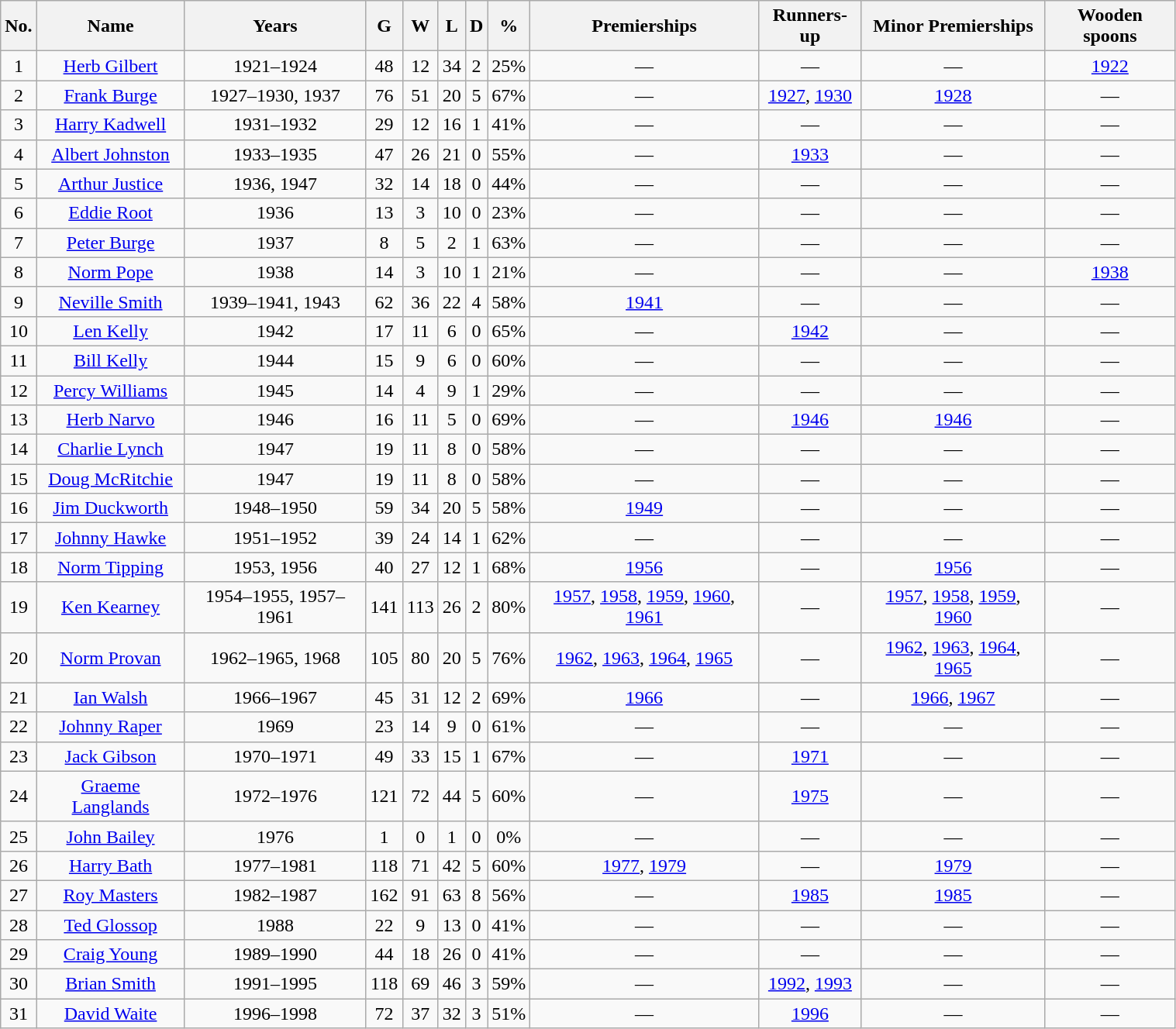<table class="wikitable sortable" width="80%" style="text-align: center;">
<tr>
<th>No.</th>
<th>Name</th>
<th>Years</th>
<th>G</th>
<th>W</th>
<th>L</th>
<th>D</th>
<th>%</th>
<th>Premierships</th>
<th>Runners-up</th>
<th>Minor Premierships</th>
<th>Wooden spoons</th>
</tr>
<tr>
<td>1</td>
<td><a href='#'>Herb Gilbert</a></td>
<td>1921–1924</td>
<td>48</td>
<td>12</td>
<td>34</td>
<td>2</td>
<td>25%</td>
<td>—</td>
<td>—</td>
<td>—</td>
<td><a href='#'>1922</a></td>
</tr>
<tr>
<td>2</td>
<td><a href='#'>Frank Burge</a></td>
<td>1927–1930, 1937</td>
<td>76</td>
<td>51</td>
<td>20</td>
<td>5</td>
<td>67%</td>
<td>—</td>
<td><a href='#'>1927</a>, <a href='#'>1930</a></td>
<td><a href='#'>1928</a></td>
<td>—</td>
</tr>
<tr>
<td>3</td>
<td><a href='#'>Harry Kadwell</a></td>
<td>1931–1932</td>
<td>29</td>
<td>12</td>
<td>16</td>
<td>1</td>
<td>41%</td>
<td>—</td>
<td>—</td>
<td>—</td>
<td>—</td>
</tr>
<tr>
<td>4</td>
<td><a href='#'>Albert Johnston</a></td>
<td>1933–1935</td>
<td>47</td>
<td>26</td>
<td>21</td>
<td>0</td>
<td>55%</td>
<td>—</td>
<td><a href='#'>1933</a></td>
<td>—</td>
<td>—</td>
</tr>
<tr>
<td>5</td>
<td><a href='#'>Arthur Justice</a></td>
<td>1936, 1947</td>
<td>32</td>
<td>14</td>
<td>18</td>
<td>0</td>
<td>44%</td>
<td>—</td>
<td>—</td>
<td>—</td>
<td>—</td>
</tr>
<tr>
<td>6</td>
<td><a href='#'>Eddie Root</a></td>
<td>1936</td>
<td>13</td>
<td>3</td>
<td>10</td>
<td>0</td>
<td>23%</td>
<td>—</td>
<td>—</td>
<td>—</td>
<td>—</td>
</tr>
<tr>
<td>7</td>
<td><a href='#'>Peter Burge</a></td>
<td>1937</td>
<td>8</td>
<td>5</td>
<td>2</td>
<td>1</td>
<td>63%</td>
<td>—</td>
<td>—</td>
<td>—</td>
<td>—</td>
</tr>
<tr>
<td>8</td>
<td><a href='#'>Norm Pope</a></td>
<td>1938</td>
<td>14</td>
<td>3</td>
<td>10</td>
<td>1</td>
<td>21%</td>
<td>—</td>
<td>—</td>
<td>—</td>
<td><a href='#'>1938</a></td>
</tr>
<tr>
<td>9</td>
<td><a href='#'>Neville Smith</a></td>
<td>1939–1941, 1943</td>
<td>62</td>
<td>36</td>
<td>22</td>
<td>4</td>
<td>58%</td>
<td><a href='#'>1941</a></td>
<td>—</td>
<td>—</td>
<td>—</td>
</tr>
<tr>
<td>10</td>
<td><a href='#'>Len Kelly</a></td>
<td>1942</td>
<td>17</td>
<td>11</td>
<td>6</td>
<td>0</td>
<td>65%</td>
<td>—</td>
<td><a href='#'>1942</a></td>
<td>—</td>
<td>—</td>
</tr>
<tr>
<td>11</td>
<td><a href='#'>Bill Kelly</a></td>
<td>1944</td>
<td>15</td>
<td>9</td>
<td>6</td>
<td>0</td>
<td>60%</td>
<td>—</td>
<td>—</td>
<td>—</td>
<td>—</td>
</tr>
<tr>
<td>12</td>
<td><a href='#'>Percy Williams</a></td>
<td>1945</td>
<td>14</td>
<td>4</td>
<td>9</td>
<td>1</td>
<td>29%</td>
<td>—</td>
<td>—</td>
<td>—</td>
<td>—</td>
</tr>
<tr>
<td>13</td>
<td><a href='#'>Herb Narvo</a></td>
<td>1946</td>
<td>16</td>
<td>11</td>
<td>5</td>
<td>0</td>
<td>69%</td>
<td>—</td>
<td><a href='#'>1946</a></td>
<td><a href='#'>1946</a></td>
<td>—</td>
</tr>
<tr>
<td>14</td>
<td><a href='#'>Charlie Lynch</a></td>
<td>1947</td>
<td>19</td>
<td>11</td>
<td>8</td>
<td>0</td>
<td>58%</td>
<td>—</td>
<td>—</td>
<td>—</td>
<td>—</td>
</tr>
<tr>
<td>15</td>
<td><a href='#'>Doug McRitchie</a></td>
<td>1947</td>
<td>19</td>
<td>11</td>
<td>8</td>
<td>0</td>
<td>58%</td>
<td>—</td>
<td>—</td>
<td>—</td>
<td>—</td>
</tr>
<tr>
<td>16</td>
<td><a href='#'>Jim Duckworth</a></td>
<td>1948–1950</td>
<td>59</td>
<td>34</td>
<td>20</td>
<td>5</td>
<td>58%</td>
<td><a href='#'>1949</a></td>
<td>—</td>
<td>—</td>
<td>—</td>
</tr>
<tr>
<td>17</td>
<td><a href='#'>Johnny Hawke</a></td>
<td>1951–1952</td>
<td>39</td>
<td>24</td>
<td>14</td>
<td>1</td>
<td>62%</td>
<td>—</td>
<td>—</td>
<td>—</td>
<td>—</td>
</tr>
<tr>
<td>18</td>
<td><a href='#'>Norm Tipping</a></td>
<td>1953, 1956</td>
<td>40</td>
<td>27</td>
<td>12</td>
<td>1</td>
<td>68%</td>
<td><a href='#'>1956</a></td>
<td>—</td>
<td><a href='#'>1956</a></td>
<td>—</td>
</tr>
<tr>
<td>19</td>
<td><a href='#'>Ken Kearney</a></td>
<td>1954–1955, 1957–1961</td>
<td>141</td>
<td>113</td>
<td>26</td>
<td>2</td>
<td>80%</td>
<td><a href='#'>1957</a>, <a href='#'>1958</a>, <a href='#'>1959</a>, <a href='#'>1960</a>, <a href='#'>1961</a></td>
<td>—</td>
<td><a href='#'>1957</a>, <a href='#'>1958</a>, <a href='#'>1959</a>, <a href='#'>1960</a></td>
<td>—</td>
</tr>
<tr>
<td>20</td>
<td><a href='#'>Norm Provan</a></td>
<td>1962–1965, 1968</td>
<td>105</td>
<td>80</td>
<td>20</td>
<td>5</td>
<td>76%</td>
<td><a href='#'>1962</a>, <a href='#'>1963</a>, <a href='#'>1964</a>, <a href='#'>1965</a></td>
<td>—</td>
<td><a href='#'>1962</a>, <a href='#'>1963</a>, <a href='#'>1964</a>, <a href='#'>1965</a></td>
<td>—</td>
</tr>
<tr>
<td>21</td>
<td><a href='#'>Ian Walsh</a></td>
<td>1966–1967</td>
<td>45</td>
<td>31</td>
<td>12</td>
<td>2</td>
<td>69%</td>
<td><a href='#'>1966</a></td>
<td>—</td>
<td><a href='#'>1966</a>, <a href='#'>1967</a></td>
<td>—</td>
</tr>
<tr>
<td>22</td>
<td><a href='#'>Johnny Raper</a></td>
<td>1969</td>
<td>23</td>
<td>14</td>
<td>9</td>
<td>0</td>
<td>61%</td>
<td>—</td>
<td>—</td>
<td>—</td>
<td>—</td>
</tr>
<tr>
<td>23</td>
<td><a href='#'>Jack Gibson</a></td>
<td>1970–1971</td>
<td>49</td>
<td>33</td>
<td>15</td>
<td>1</td>
<td>67%</td>
<td>—</td>
<td><a href='#'>1971</a></td>
<td>—</td>
<td>—</td>
</tr>
<tr>
<td>24</td>
<td><a href='#'>Graeme Langlands</a></td>
<td>1972–1976</td>
<td>121</td>
<td>72</td>
<td>44</td>
<td>5</td>
<td>60%</td>
<td>—</td>
<td><a href='#'>1975</a></td>
<td>—</td>
<td>—</td>
</tr>
<tr>
<td>25</td>
<td><a href='#'>John Bailey</a></td>
<td>1976</td>
<td>1</td>
<td>0</td>
<td>1</td>
<td>0</td>
<td>0%</td>
<td>—</td>
<td>—</td>
<td>—</td>
<td>—</td>
</tr>
<tr>
<td>26</td>
<td><a href='#'>Harry Bath</a></td>
<td>1977–1981</td>
<td>118</td>
<td>71</td>
<td>42</td>
<td>5</td>
<td>60%</td>
<td><a href='#'>1977</a>, <a href='#'>1979</a></td>
<td>—</td>
<td><a href='#'>1979</a></td>
<td>—</td>
</tr>
<tr>
<td>27</td>
<td><a href='#'>Roy Masters</a></td>
<td>1982–1987</td>
<td>162</td>
<td>91</td>
<td>63</td>
<td>8</td>
<td>56%</td>
<td>—</td>
<td><a href='#'>1985</a></td>
<td><a href='#'>1985</a></td>
<td>—</td>
</tr>
<tr>
<td>28</td>
<td><a href='#'>Ted Glossop</a></td>
<td>1988</td>
<td>22</td>
<td>9</td>
<td>13</td>
<td>0</td>
<td>41%</td>
<td>—</td>
<td>—</td>
<td>—</td>
<td>—</td>
</tr>
<tr>
<td>29</td>
<td><a href='#'>Craig Young</a></td>
<td>1989–1990</td>
<td>44</td>
<td>18</td>
<td>26</td>
<td>0</td>
<td>41%</td>
<td>—</td>
<td>—</td>
<td>—</td>
<td>—</td>
</tr>
<tr>
<td>30</td>
<td><a href='#'>Brian Smith</a></td>
<td>1991–1995</td>
<td>118</td>
<td>69</td>
<td>46</td>
<td>3</td>
<td>59%</td>
<td>—</td>
<td><a href='#'>1992</a>, <a href='#'>1993</a></td>
<td>—</td>
<td>—</td>
</tr>
<tr>
<td>31</td>
<td><a href='#'>David Waite</a></td>
<td>1996–1998</td>
<td>72</td>
<td>37</td>
<td>32</td>
<td>3</td>
<td>51%</td>
<td>—</td>
<td><a href='#'>1996</a></td>
<td>—</td>
<td>—</td>
</tr>
</table>
